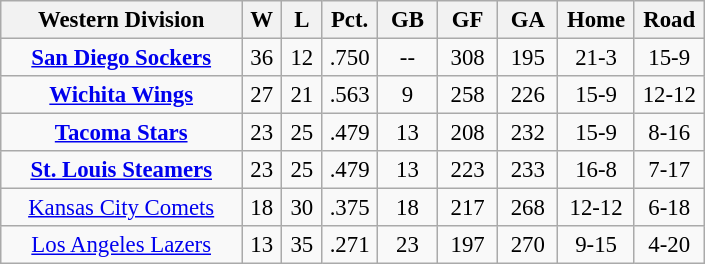<table class="wikitable" width="470" style="font-size:95%; text-align:center">
<tr>
<th width="30%">Western Division</th>
<th width="5%">W</th>
<th width="5%">L</th>
<th width="5%">Pct.</th>
<th width="7.5%">GB</th>
<th width="7.5%">GF</th>
<th width="7.5%">GA</th>
<th width="7.5%">Home</th>
<th width="7.5%">Road</th>
</tr>
<tr>
<td><strong><a href='#'>San Diego Sockers</a></strong></td>
<td>36</td>
<td>12</td>
<td>.750</td>
<td>--</td>
<td>308</td>
<td>195</td>
<td>21-3</td>
<td>15-9</td>
</tr>
<tr>
<td><strong><a href='#'>Wichita Wings</a></strong></td>
<td>27</td>
<td>21</td>
<td>.563</td>
<td>9</td>
<td>258</td>
<td>226</td>
<td>15-9</td>
<td>12-12</td>
</tr>
<tr>
<td><strong><a href='#'>Tacoma Stars</a></strong></td>
<td>23</td>
<td>25</td>
<td>.479</td>
<td>13</td>
<td>208</td>
<td>232</td>
<td>15-9</td>
<td>8-16</td>
</tr>
<tr>
<td><strong><a href='#'>St. Louis Steamers</a></strong></td>
<td>23</td>
<td>25</td>
<td>.479</td>
<td>13</td>
<td>223</td>
<td>233</td>
<td>16-8</td>
<td>7-17</td>
</tr>
<tr>
<td><a href='#'>Kansas City Comets</a></td>
<td>18</td>
<td>30</td>
<td>.375</td>
<td>18</td>
<td>217</td>
<td>268</td>
<td>12-12</td>
<td>6-18</td>
</tr>
<tr>
<td><a href='#'>Los Angeles Lazers</a></td>
<td>13</td>
<td>35</td>
<td>.271</td>
<td>23</td>
<td>197</td>
<td>270</td>
<td>9-15</td>
<td>4-20</td>
</tr>
</table>
